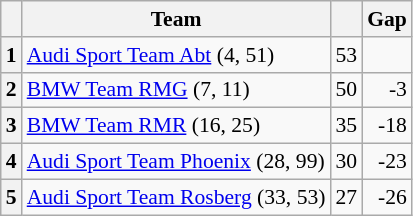<table class="wikitable" style="font-size: 90%;">
<tr>
<th></th>
<th>Team</th>
<th></th>
<th>Gap</th>
</tr>
<tr>
<th>1</th>
<td> <a href='#'>Audi Sport Team Abt</a> (4, 51)</td>
<td align="right">53</td>
<td align="right"></td>
</tr>
<tr>
<th>2</th>
<td> <a href='#'>BMW Team RMG</a> (7, 11)</td>
<td align="right">50</td>
<td align="right">-3</td>
</tr>
<tr>
<th>3</th>
<td> <a href='#'>BMW Team RMR</a> (16, 25)</td>
<td align="right">35</td>
<td align="right">-18</td>
</tr>
<tr>
<th>4</th>
<td> <a href='#'>Audi Sport Team Phoenix</a> (28, 99)</td>
<td align="right">30</td>
<td align="right">-23</td>
</tr>
<tr>
<th>5</th>
<td> <a href='#'>Audi Sport Team Rosberg</a> (33, 53)</td>
<td align="right">27</td>
<td align="right">-26</td>
</tr>
</table>
